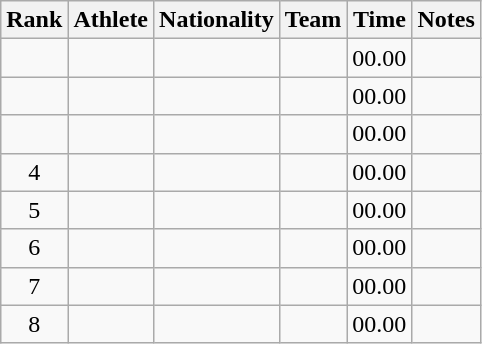<table class="wikitable sortable plainrowheaders" style="text-align:center">
<tr>
<th scope="col">Rank</th>
<th scope="col">Athlete</th>
<th scope="col">Nationality</th>
<th scope="col">Team</th>
<th scope="col">Time</th>
<th scope="col">Notes</th>
</tr>
<tr>
<td></td>
<td align=left></td>
<td align=left></td>
<td></td>
<td>00.00</td>
<td></td>
</tr>
<tr>
<td></td>
<td align=left></td>
<td align=left></td>
<td></td>
<td>00.00</td>
<td></td>
</tr>
<tr>
<td></td>
<td align=left></td>
<td align=left></td>
<td></td>
<td>00.00</td>
<td></td>
</tr>
<tr>
<td>4</td>
<td align=left></td>
<td align=left></td>
<td></td>
<td>00.00</td>
<td></td>
</tr>
<tr>
<td>5</td>
<td align=left></td>
<td align=left></td>
<td></td>
<td>00.00</td>
<td></td>
</tr>
<tr>
<td>6</td>
<td align=left></td>
<td align=left></td>
<td></td>
<td>00.00</td>
<td></td>
</tr>
<tr>
<td>7</td>
<td align=left></td>
<td align=left></td>
<td></td>
<td>00.00</td>
<td></td>
</tr>
<tr>
<td>8</td>
<td align=left></td>
<td align=left></td>
<td></td>
<td>00.00</td>
<td></td>
</tr>
</table>
